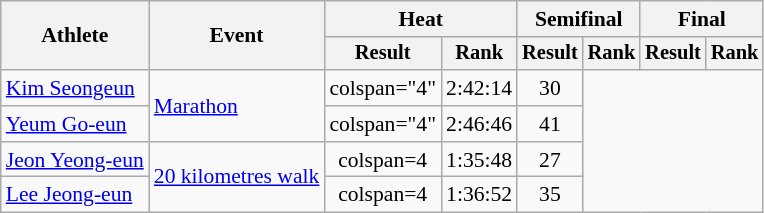<table class="wikitable" style="font-size:90%">
<tr>
<th rowspan="2">Athlete</th>
<th rowspan="2">Event</th>
<th colspan="2">Heat</th>
<th colspan="2">Semifinal</th>
<th colspan="2">Final</th>
</tr>
<tr style="font-size:95%">
<th>Result</th>
<th>Rank</th>
<th>Result</th>
<th>Rank</th>
<th>Result</th>
<th>Rank</th>
</tr>
<tr style=text-align:center>
<td style=text-align:left><a href='#'>Kim Seongeun</a></td>
<td style=text-align:left rowspan=2><a href='#'>Marathon</a></td>
<td>colspan="4" </td>
<td>2:42:14</td>
<td>30</td>
</tr>
<tr style=text-align:center>
<td style=text-align:left><a href='#'>Yeum Go-eun</a></td>
<td>colspan="4" </td>
<td>2:46:46</td>
<td>41</td>
</tr>
<tr style=text-align:center>
<td style=text-align:left><a href='#'>Jeon Yeong-eun</a></td>
<td style=text-align:left rowspan=2><a href='#'>20 kilometres walk</a></td>
<td>colspan=4 </td>
<td>1:35:48</td>
<td>27</td>
</tr>
<tr style=text-align:center>
<td style=text-align:left><a href='#'>Lee Jeong-eun</a></td>
<td>colspan=4 </td>
<td>1:36:52</td>
<td>35</td>
</tr>
</table>
